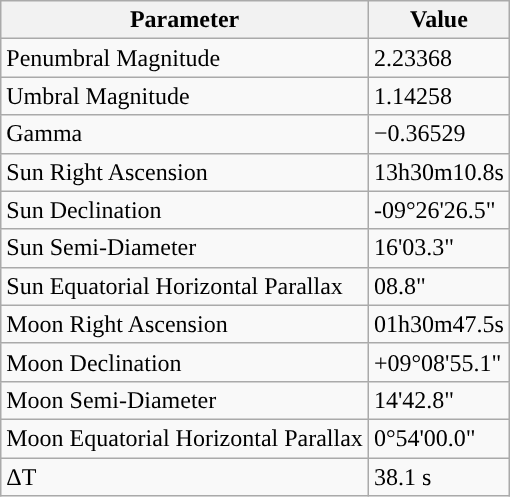<table class="wikitable">
<tr>
<th>Parameter</th>
<th>Value</th>
</tr>
<tr>
<td>Penumbral Magnitude</td>
<td>2.23368</td>
</tr>
<tr>
<td>Umbral Magnitude</td>
<td>1.14258</td>
</tr>
<tr>
<td>Gamma</td>
<td>−0.36529</td>
</tr>
<tr>
<td>Sun Right Ascension</td>
<td>13h30m10.8s</td>
</tr>
<tr>
<td>Sun Declination</td>
<td>-09°26'26.5"</td>
</tr>
<tr>
<td>Sun Semi-Diameter</td>
<td>16'03.3"</td>
</tr>
<tr>
<td>Sun Equatorial Horizontal Parallax</td>
<td>08.8"</td>
</tr>
<tr>
<td>Moon Right Ascension</td>
<td>01h30m47.5s</td>
</tr>
<tr>
<td>Moon Declination</td>
<td>+09°08'55.1"</td>
</tr>
<tr>
<td>Moon Semi-Diameter</td>
<td>14'42.8"</td>
</tr>
<tr>
<td>Moon Equatorial Horizontal Parallax</td>
<td>0°54'00.0"</td>
</tr>
<tr>
<td>ΔT</td>
<td>38.1 s</td>
</tr>
</table>
